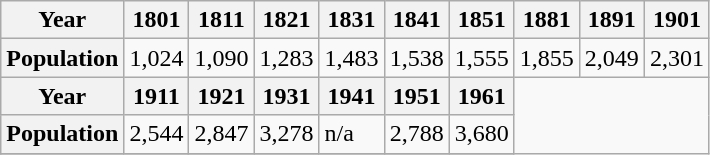<table border="1" class="wikitable" align="center">
<tr>
<th>Year</th>
<th>1801</th>
<th>1811</th>
<th>1821</th>
<th>1831</th>
<th>1841</th>
<th>1851</th>
<th>1881</th>
<th>1891</th>
<th>1901</th>
</tr>
<tr>
<th>Population</th>
<td>1,024</td>
<td>1,090</td>
<td>1,283</td>
<td>1,483</td>
<td>1,538</td>
<td>1,555</td>
<td>1,855</td>
<td>2,049</td>
<td>2,301</td>
</tr>
<tr>
<th>Year</th>
<th>1911</th>
<th>1921</th>
<th>1931</th>
<th>1941</th>
<th>1951</th>
<th>1961</th>
</tr>
<tr>
<th>Population</th>
<td>2,544</td>
<td>2,847</td>
<td>3,278</td>
<td>n/a</td>
<td>2,788</td>
<td>3,680</td>
</tr>
<tr>
</tr>
</table>
